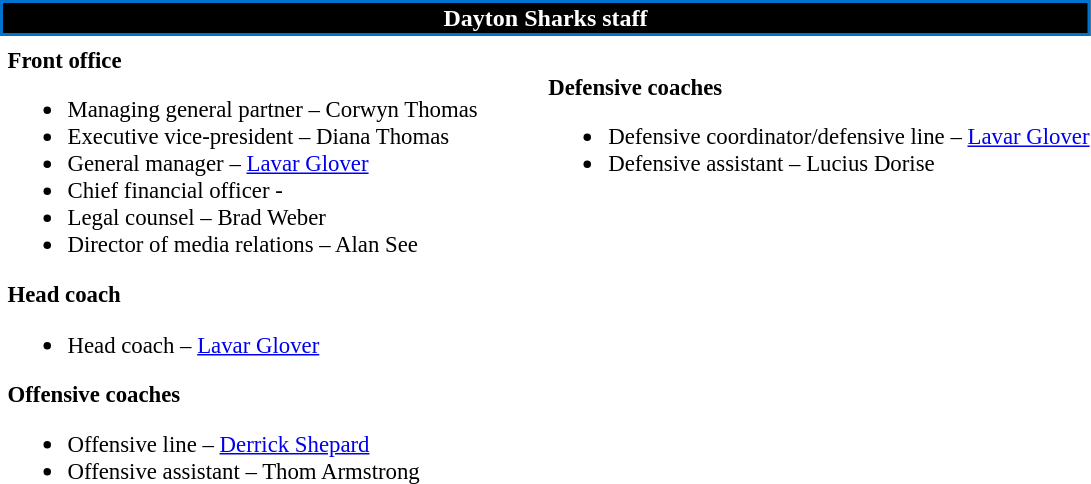<table class="toccolours" style="text-align: left;">
<tr>
<th colspan="7" style="background:black; color:white; text-align: center; border:2px solid #0073CF;"><strong>Dayton Sharks staff</strong></th>
</tr>
<tr>
<td colspan=7 align="right"></td>
</tr>
<tr>
<td valign="top"></td>
<td style="font-size: 95%;" valign="top"><strong>Front office</strong><br><ul><li>Managing general partner – Corwyn Thomas</li><li>Executive vice-president – Diana Thomas</li><li>General manager – <a href='#'>Lavar Glover</a></li><li>Chief financial officer -</li><li>Legal counsel – Brad Weber</li><li>Director of media relations – Alan See</li></ul><strong>Head coach</strong><ul><li>Head coach – <a href='#'>Lavar Glover</a></li></ul><strong>Offensive coaches</strong><ul><li>Offensive line – <a href='#'>Derrick Shepard</a></li><li>Offensive assistant – Thom Armstrong</li></ul></td>
<td width="35"> </td>
<td valign="top"></td>
<td style="font-size: 95%;" valign="top"><br><strong>Defensive coaches</strong><ul><li>Defensive coordinator/defensive line – <a href='#'>Lavar Glover</a></li><li>Defensive assistant – Lucius Dorise</li></ul></td>
</tr>
</table>
